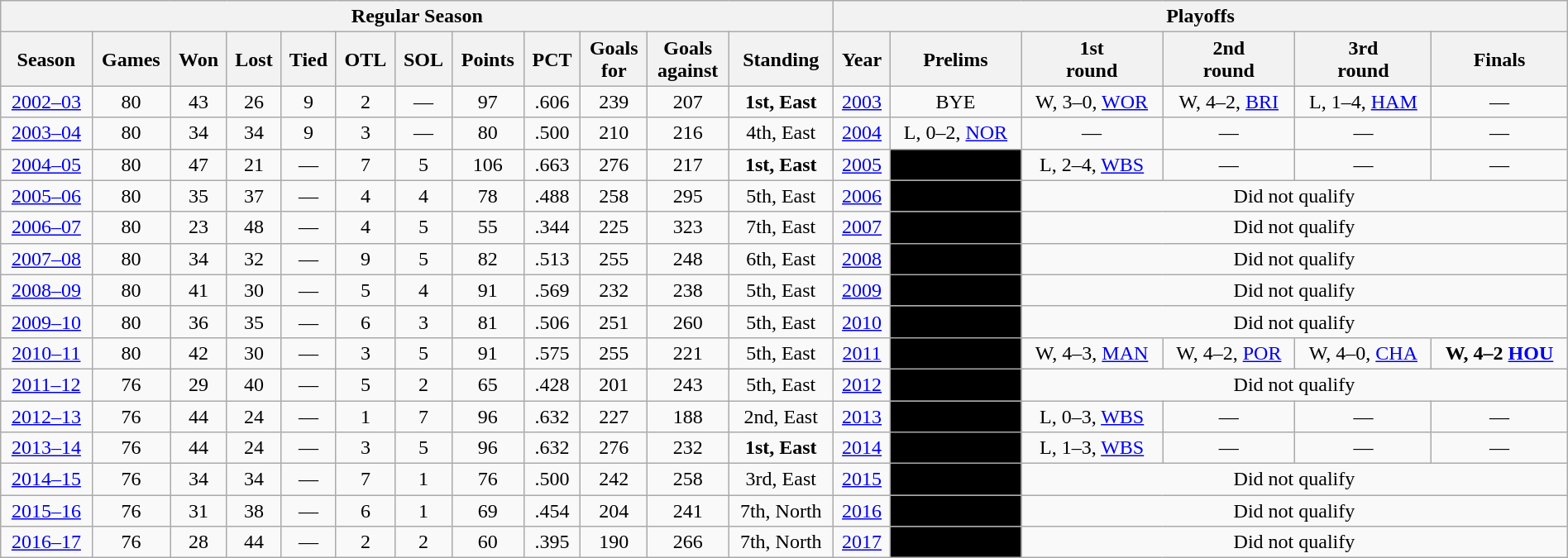<table class="wikitable" style="width:100%; text-align:center; font-size:100%">
<tr>
<th colspan=12>Regular Season</th>
<th colspan=6>Playoffs</th>
</tr>
<tr>
<th>Season</th>
<th>Games</th>
<th>Won</th>
<th>Lost</th>
<th>Tied</th>
<th>OTL</th>
<th>SOL</th>
<th>Points</th>
<th>PCT</th>
<th>Goals<br>for</th>
<th>Goals<br>against</th>
<th>Standing</th>
<th>Year</th>
<th>Prelims</th>
<th>1st<br>round</th>
<th>2nd<br>round</th>
<th>3rd<br>round</th>
<th>Finals</th>
</tr>
<tr>
<td><a href='#'>2002–03</a></td>
<td>80</td>
<td>43</td>
<td>26</td>
<td>9</td>
<td>2</td>
<td>—</td>
<td>97</td>
<td>.606</td>
<td>239</td>
<td>207</td>
<td><strong>1st, East</strong></td>
<td><a href='#'>2003</a></td>
<td>BYE</td>
<td>W, 3–0, <a href='#'>WOR</a></td>
<td>W, 4–2, <a href='#'>BRI</a></td>
<td>L, 1–4, <a href='#'>HAM</a></td>
<td>—</td>
</tr>
<tr>
<td><a href='#'>2003–04</a></td>
<td>80</td>
<td>34</td>
<td>34</td>
<td>9</td>
<td>3</td>
<td>—</td>
<td>80</td>
<td>.500</td>
<td>210</td>
<td>216</td>
<td>4th, East</td>
<td><a href='#'>2004</a></td>
<td>L, 0–2, <a href='#'>NOR</a></td>
<td>—</td>
<td>—</td>
<td>—</td>
<td>—</td>
</tr>
<tr>
<td><a href='#'>2004–05</a></td>
<td>80</td>
<td>47</td>
<td>21</td>
<td>—</td>
<td>7</td>
<td>5</td>
<td>106</td>
<td>.663</td>
<td>276</td>
<td>217</td>
<td><strong>1st, East</strong></td>
<td><a href='#'>2005</a></td>
<td bgcolor=#000000>—</td>
<td>L, 2–4, <a href='#'>WBS</a></td>
<td>—</td>
<td>—</td>
<td>—</td>
</tr>
<tr>
<td><a href='#'>2005–06</a></td>
<td>80</td>
<td>35</td>
<td>37</td>
<td>—</td>
<td>4</td>
<td>4</td>
<td>78</td>
<td>.488</td>
<td>258</td>
<td>295</td>
<td>5th, East</td>
<td><a href='#'>2006</a></td>
<td bgcolor=#000000>—</td>
<td colspan="4">Did not qualify</td>
</tr>
<tr>
<td><a href='#'>2006–07</a></td>
<td>80</td>
<td>23</td>
<td>48</td>
<td>—</td>
<td>4</td>
<td>5</td>
<td>55</td>
<td>.344</td>
<td>225</td>
<td>323</td>
<td>7th, East</td>
<td><a href='#'>2007</a></td>
<td bgcolor=#000000>—</td>
<td colspan="4">Did not qualify</td>
</tr>
<tr>
<td><a href='#'>2007–08</a></td>
<td>80</td>
<td>34</td>
<td>32</td>
<td>—</td>
<td>9</td>
<td>5</td>
<td>82</td>
<td>.513</td>
<td>255</td>
<td>248</td>
<td>6th, East</td>
<td><a href='#'>2008</a></td>
<td bgcolor=#000000>—</td>
<td colspan="4">Did not qualify</td>
</tr>
<tr>
<td><a href='#'>2008–09</a></td>
<td>80</td>
<td>41</td>
<td>30</td>
<td>—</td>
<td>5</td>
<td>4</td>
<td>91</td>
<td>.569</td>
<td>232</td>
<td>238</td>
<td>5th, East</td>
<td><a href='#'>2009</a></td>
<td bgcolor=#000000>—</td>
<td colspan="4">Did not qualify</td>
</tr>
<tr>
<td><a href='#'>2009–10</a></td>
<td>80</td>
<td>36</td>
<td>35</td>
<td>—</td>
<td>6</td>
<td>3</td>
<td>81</td>
<td>.506</td>
<td>251</td>
<td>260</td>
<td>5th, East</td>
<td><a href='#'>2010</a></td>
<td bgcolor=#000000>—</td>
<td colspan="4">Did not qualify</td>
</tr>
<tr>
<td><a href='#'>2010–11</a></td>
<td>80</td>
<td>42</td>
<td>30</td>
<td>—</td>
<td>3</td>
<td>5</td>
<td>91</td>
<td>.575</td>
<td>255</td>
<td>221</td>
<td>5th, East</td>
<td><a href='#'>2011</a></td>
<td bgcolor=#000000>—</td>
<td>W, 4–3, <a href='#'>MAN</a></td>
<td>W, 4–2, <a href='#'>POR</a></td>
<td>W, 4–0, <a href='#'>CHA</a></td>
<td><strong>W, 4–2 <a href='#'>HOU</a></strong></td>
</tr>
<tr>
<td><a href='#'>2011–12</a></td>
<td>76</td>
<td>29</td>
<td>40</td>
<td>—</td>
<td>5</td>
<td>2</td>
<td>65</td>
<td>.428</td>
<td>201</td>
<td>243</td>
<td>5th, East</td>
<td><a href='#'>2012</a></td>
<td bgcolor=#000000>—</td>
<td colspan="4">Did not qualify</td>
</tr>
<tr>
<td><a href='#'>2012–13</a></td>
<td>76</td>
<td>44</td>
<td>24</td>
<td>—</td>
<td>1</td>
<td>7</td>
<td>96</td>
<td>.632</td>
<td>227</td>
<td>188</td>
<td>2nd, East</td>
<td><a href='#'>2013</a></td>
<td bgcolor=#000000>—</td>
<td>L, 0–3, <a href='#'>WBS</a></td>
<td>—</td>
<td>—</td>
<td>—</td>
</tr>
<tr>
<td><a href='#'>2013–14</a></td>
<td>76</td>
<td>44</td>
<td>24</td>
<td>—</td>
<td>3</td>
<td>5</td>
<td>96</td>
<td>.632</td>
<td>276</td>
<td>232</td>
<td><strong>1st, East</strong></td>
<td><a href='#'>2014</a></td>
<td bgcolor=#000000>—</td>
<td>L, 1–3, <a href='#'>WBS</a></td>
<td>—</td>
<td>—</td>
<td>—</td>
</tr>
<tr>
<td><a href='#'>2014–15</a></td>
<td>76</td>
<td>34</td>
<td>34</td>
<td>—</td>
<td>7</td>
<td>1</td>
<td>76</td>
<td>.500</td>
<td>242</td>
<td>258</td>
<td>3rd, East</td>
<td><a href='#'>2015</a></td>
<td bgcolor=#000000>—</td>
<td colspan="4">Did not qualify</td>
</tr>
<tr>
<td><a href='#'>2015–16</a></td>
<td>76</td>
<td>31</td>
<td>38</td>
<td>—</td>
<td>6</td>
<td>1</td>
<td>69</td>
<td>.454</td>
<td>204</td>
<td>241</td>
<td>7th, North</td>
<td><a href='#'>2016</a></td>
<td bgcolor=#000000>—</td>
<td colspan="4">Did not qualify</td>
</tr>
<tr>
<td><a href='#'>2016–17</a></td>
<td>76</td>
<td>28</td>
<td>44</td>
<td>—</td>
<td>2</td>
<td>2</td>
<td>60</td>
<td>.395</td>
<td>190</td>
<td>266</td>
<td>7th, North</td>
<td><a href='#'>2017</a></td>
<td bgcolor=#000000>—</td>
<td colspan="4">Did not qualify</td>
</tr>
</table>
